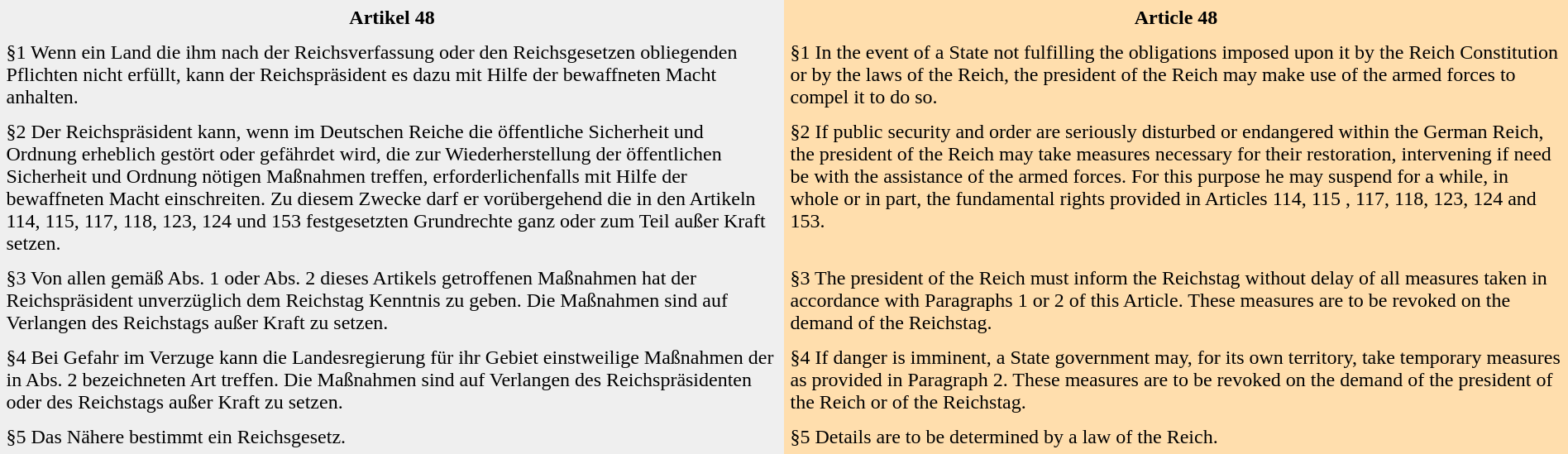<table border="0" cellpadding="5" cellspacing="0">
<tr>
<td width="50%" style="background:#efefef;" valign="top" align="center"><strong>Artikel 48</strong></td>
<td width="50%" style="background:#ffdead;" valign="top" align="center"><strong>Article 48</strong></td>
</tr>
<tr>
<td width="50%" style="background:#efefef;" valign="top">§1 Wenn ein Land die ihm nach der Reichsverfassung oder den Reichsgesetzen obliegenden Pflichten nicht erfüllt, kann der Reichspräsident es dazu mit Hilfe der bewaffneten Macht anhalten.</td>
<td width="50%" style="background:#ffdead;" valign="top">§1 In the event of a State not fulfilling the obligations imposed upon it by the Reich Constitution or by the laws of the Reich, the president of the Reich may make use of the armed forces to compel it to do so.</td>
</tr>
<tr>
<td width="50%" style="background:#efefef;" valign="top">§2 Der Reichspräsident kann, wenn im Deutschen Reiche die öffentliche Sicherheit und Ordnung erheblich gestört oder gefährdet wird, die zur Wiederherstellung der öffentlichen Sicherheit und Ordnung nötigen Maßnahmen treffen, erforderlichenfalls mit Hilfe der bewaffneten Macht einschreiten. Zu diesem Zwecke darf er vorübergehend die in den Artikeln 114, 115, 117, 118, 123, 124 und 153 festgesetzten Grundrechte ganz oder zum Teil außer Kraft setzen.</td>
<td width="50%" style="background:#ffdead;" valign="top">§2 If public security and order are seriously disturbed or endangered within the German Reich, the president of the Reich may take measures necessary for their restoration, intervening if need be with the assistance of the armed forces. For this purpose he may suspend for a while, in whole or in part, the fundamental rights provided in Articles 114, 115 , 117, 118, 123, 124 and 153.</td>
</tr>
<tr>
<td width="50%" style="background:#efefef;" valign="top">§3 Von allen gemäß Abs. 1 oder Abs. 2 dieses Artikels getroffenen Maßnahmen hat der Reichspräsident unverzüglich dem Reichstag Kenntnis zu geben. Die Maßnahmen sind auf Verlangen des Reichstags außer Kraft zu setzen.</td>
<td width="50%" style="background:#ffdead;" valign="top">§3 The president of the Reich must inform the Reichstag without delay of all measures taken in accordance with Paragraphs 1 or 2 of this Article. These measures are to be revoked on the demand of the Reichstag.</td>
</tr>
<tr>
<td width="50%" style="background:#efefef;" valign="top">§4 Bei Gefahr im Verzuge kann die Landesregierung für ihr Gebiet einstweilige Maßnahmen der in Abs. 2 bezeichneten Art treffen. Die Maßnahmen sind auf Verlangen des Reichspräsidenten oder des Reichstags außer Kraft zu setzen.</td>
<td width="50%" style="background:#ffdead;" valign="top">§4 If danger is imminent, a State government may, for its own territory, take temporary measures as provided in Paragraph 2. These measures are to be revoked on the demand of the president of the Reich or of the Reichstag.</td>
</tr>
<tr>
<td width="50%" style="background:#efefef;" valign="top">§5 Das Nähere bestimmt ein Reichsgesetz.</td>
<td width="50%" style="background:#ffdead;" valign="top">§5 Details are to be determined by a law of the Reich.</td>
</tr>
</table>
